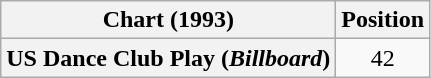<table class="wikitable plainrowheaders" style="text-align:center">
<tr>
<th>Chart (1993)</th>
<th>Position</th>
</tr>
<tr>
<th scope="row">US Dance Club Play (<em>Billboard</em>)</th>
<td>42</td>
</tr>
</table>
